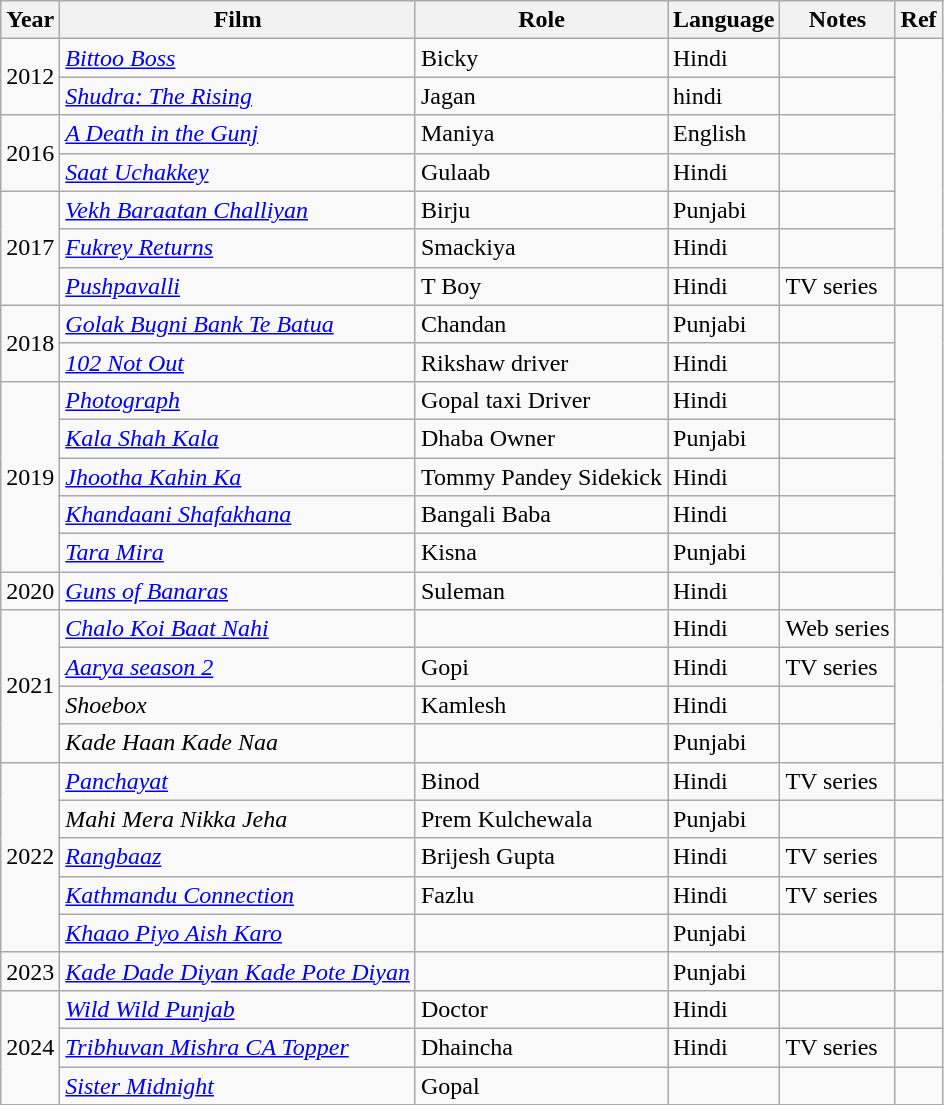<table class="wikitable sortable">
<tr>
<th>Year</th>
<th>Film</th>
<th>Role</th>
<th>Language</th>
<th>Notes</th>
<th>Ref</th>
</tr>
<tr>
<td rowspan="2">2012</td>
<td><em><a href='#'>Bittoo Boss</a></em></td>
<td>Bicky</td>
<td>Hindi</td>
<td></td>
</tr>
<tr>
<td><em><a href='#'>Shudra: The Rising</a></em></td>
<td>Jagan</td>
<td>hindi</td>
<td></td>
</tr>
<tr>
<td rowspan="2">2016</td>
<td><em><a href='#'>A Death in the Gunj</a></em></td>
<td>Maniya</td>
<td>English</td>
<td></td>
</tr>
<tr>
<td><em><a href='#'>Saat Uchakkey</a></em></td>
<td>Gulaab</td>
<td>Hindi</td>
<td></td>
</tr>
<tr>
<td rowspan="3">2017</td>
<td><em><a href='#'>Vekh Baraatan Challiyan</a></em></td>
<td>Birju</td>
<td>Punjabi</td>
<td></td>
</tr>
<tr>
<td><em><a href='#'>Fukrey Returns</a></em></td>
<td>Smackiya</td>
<td>Hindi</td>
<td></td>
</tr>
<tr>
<td><em><a href='#'>Pushpavalli</a></em></td>
<td>T Boy</td>
<td>Hindi</td>
<td>TV series</td>
<td></td>
</tr>
<tr>
<td rowspan="2">2018</td>
<td><em><a href='#'>Golak Bugni Bank Te Batua</a></em></td>
<td>Chandan</td>
<td>Punjabi</td>
<td></td>
</tr>
<tr>
<td><em><a href='#'>102 Not Out</a></em></td>
<td>Rikshaw driver</td>
<td>Hindi</td>
<td></td>
</tr>
<tr>
<td rowspan="5">2019</td>
<td><em><a href='#'>Photograph</a></em></td>
<td>Gopal taxi Driver</td>
<td>Hindi</td>
<td></td>
</tr>
<tr>
<td><em><a href='#'>Kala Shah Kala</a></em></td>
<td>Dhaba Owner</td>
<td>Punjabi</td>
<td></td>
</tr>
<tr>
<td><em><a href='#'>Jhootha Kahin Ka</a></em></td>
<td>Tommy Pandey Sidekick</td>
<td>Hindi</td>
<td></td>
</tr>
<tr>
<td><em><a href='#'>Khandaani Shafakhana</a></em></td>
<td>Bangali Baba</td>
<td>Hindi</td>
<td></td>
</tr>
<tr>
<td><em><a href='#'>Tara Mira</a></em></td>
<td>Kisna</td>
<td>Punjabi</td>
<td></td>
</tr>
<tr>
<td>2020</td>
<td><em><a href='#'>Guns of Banaras</a></em></td>
<td>Suleman</td>
<td>Hindi</td>
<td></td>
</tr>
<tr>
<td rowspan="4">2021</td>
<td><em><a href='#'>Chalo Koi Baat Nahi</a></em></td>
<td></td>
<td>Hindi</td>
<td>Web series</td>
<td></td>
</tr>
<tr>
<td><em><a href='#'>Aarya season 2</a></em></td>
<td>Gopi</td>
<td>Hindi</td>
<td>TV series</td>
</tr>
<tr>
<td><em>Shoebox</em></td>
<td>Kamlesh</td>
<td>Hindi</td>
<td></td>
</tr>
<tr>
<td><em>Kade Haan Kade Naa</em></td>
<td></td>
<td>Punjabi</td>
<td></td>
</tr>
<tr>
<td rowspan="5">2022</td>
<td><em><a href='#'>Panchayat</a></em></td>
<td>Binod</td>
<td>Hindi</td>
<td>TV series</td>
<td></td>
</tr>
<tr>
<td><em>Mahi Mera Nikka Jeha</em></td>
<td>Prem Kulchewala</td>
<td>Punjabi</td>
<td></td>
</tr>
<tr>
<td><em><a href='#'>Rangbaaz</a></em></td>
<td>Brijesh Gupta</td>
<td>Hindi</td>
<td>TV series</td>
<td></td>
</tr>
<tr>
<td><em><a href='#'>Kathmandu Connection</a></em></td>
<td>Fazlu</td>
<td>Hindi</td>
<td>TV series</td>
<td></td>
</tr>
<tr>
<td><em><a href='#'>Khaao Piyo Aish Karo</a></em></td>
<td></td>
<td>Punjabi</td>
<td></td>
</tr>
<tr>
<td>2023</td>
<td><em><a href='#'>Kade Dade Diyan Kade Pote Diyan</a></em></td>
<td></td>
<td>Punjabi</td>
<td></td>
<td></td>
</tr>
<tr>
<td rowspan="4">2024</td>
<td><em><a href='#'>Wild Wild Punjab</a></em></td>
<td>Doctor</td>
<td>Hindi</td>
<td></td>
<td></td>
</tr>
<tr>
<td><em><a href='#'>Tribhuvan Mishra CA Topper</a></em></td>
<td>Dhaincha</td>
<td>Hindi</td>
<td>TV series</td>
<td></td>
</tr>
<tr>
<td><em><a href='#'>Sister Midnight</a></em></td>
<td>Gopal</td>
<td></td>
<td></td>
</tr>
<tr>
</tr>
</table>
